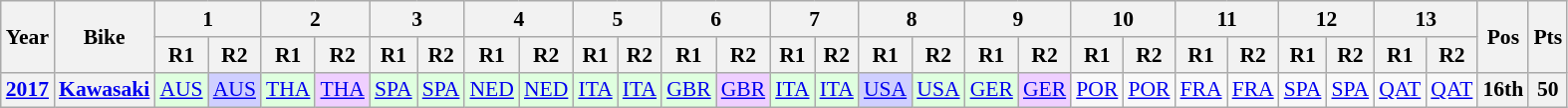<table class="wikitable" style="text-align:center; font-size:90%">
<tr>
<th valign="middle" rowspan=2>Year</th>
<th valign="middle" rowspan=2>Bike</th>
<th colspan=2>1</th>
<th colspan=2>2</th>
<th colspan=2>3</th>
<th colspan=2>4</th>
<th colspan=2>5</th>
<th colspan=2>6</th>
<th colspan=2>7</th>
<th colspan=2>8</th>
<th colspan=2>9</th>
<th colspan=2>10</th>
<th colspan=2>11</th>
<th colspan=2>12</th>
<th colspan=2>13</th>
<th rowspan=2>Pos</th>
<th rowspan=2>Pts</th>
</tr>
<tr>
<th>R1</th>
<th>R2</th>
<th>R1</th>
<th>R2</th>
<th>R1</th>
<th>R2</th>
<th>R1</th>
<th>R2</th>
<th>R1</th>
<th>R2</th>
<th>R1</th>
<th>R2</th>
<th>R1</th>
<th>R2</th>
<th>R1</th>
<th>R2</th>
<th>R1</th>
<th>R2</th>
<th>R1</th>
<th>R2</th>
<th>R1</th>
<th>R2</th>
<th>R1</th>
<th>R2</th>
<th>R1</th>
<th>R2</th>
</tr>
<tr>
<th><a href='#'>2017</a></th>
<th><a href='#'>Kawasaki</a></th>
<td style="background:#DFFFDF;"><a href='#'>AUS</a><br></td>
<td style="background:#CFCFFF;"><a href='#'>AUS</a><br></td>
<td style="background:#DFFFDF;"><a href='#'>THA</a><br></td>
<td style="background:#EFCFFF;"><a href='#'>THA</a><br></td>
<td style="background:#DFFFDF;"><a href='#'>SPA</a><br></td>
<td style="background:#DFFFDF;"><a href='#'>SPA</a><br></td>
<td style="background:#DFFFDF;"><a href='#'>NED</a><br></td>
<td style="background:#DFFFDF;"><a href='#'>NED</a><br></td>
<td style="background:#DFFFDF;"><a href='#'>ITA</a><br></td>
<td style="background:#DFFFDF;"><a href='#'>ITA</a><br></td>
<td style="background:#DFFFDF;"><a href='#'>GBR</a><br></td>
<td style="background:#EFCFFF;"><a href='#'>GBR</a><br></td>
<td style="background:#DFFFDF;"><a href='#'>ITA</a><br></td>
<td style="background:#DFFFDF;"><a href='#'>ITA</a><br></td>
<td style="background:#CFCFFF;"><a href='#'>USA</a><br></td>
<td style="background:#DFFFDF;"><a href='#'>USA</a><br></td>
<td style="background:#DFFFDF;"><a href='#'>GER</a><br></td>
<td style="background:#EFCFFF;"><a href='#'>GER</a><br></td>
<td><a href='#'>POR</a></td>
<td><a href='#'>POR</a></td>
<td><a href='#'>FRA</a></td>
<td><a href='#'>FRA</a></td>
<td><a href='#'>SPA</a></td>
<td><a href='#'>SPA</a></td>
<td><a href='#'>QAT</a></td>
<td><a href='#'>QAT</a></td>
<th>16th</th>
<th>50</th>
</tr>
</table>
